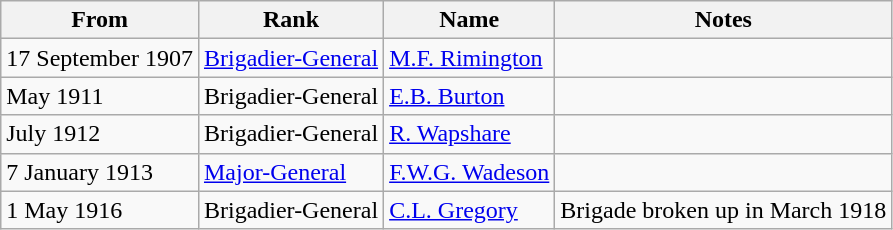<table class="wikitable">
<tr>
<th>From</th>
<th>Rank</th>
<th>Name</th>
<th>Notes</th>
</tr>
<tr>
<td>17 September 1907</td>
<td><a href='#'>Brigadier-General</a></td>
<td><a href='#'>M.F. Rimington</a></td>
<td></td>
</tr>
<tr>
<td>May 1911</td>
<td>Brigadier-General</td>
<td><a href='#'>E.B. Burton</a></td>
<td></td>
</tr>
<tr>
<td>July 1912</td>
<td>Brigadier-General</td>
<td><a href='#'>R. Wapshare</a></td>
<td></td>
</tr>
<tr>
<td>7 January 1913</td>
<td><a href='#'>Major-General</a></td>
<td><a href='#'>F.W.G. Wadeson</a></td>
<td></td>
</tr>
<tr>
<td>1 May 1916</td>
<td>Brigadier-General</td>
<td><a href='#'>C.L. Gregory</a></td>
<td>Brigade broken up in March 1918</td>
</tr>
</table>
